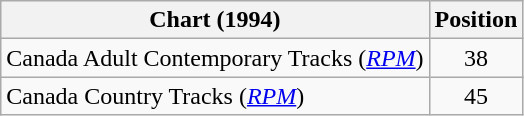<table class="wikitable sortable">
<tr>
<th scope="col">Chart (1994)</th>
<th scope="col">Position</th>
</tr>
<tr>
<td>Canada Adult Contemporary Tracks (<em><a href='#'>RPM</a></em>)</td>
<td align="center">38</td>
</tr>
<tr>
<td>Canada Country Tracks (<em><a href='#'>RPM</a></em>)</td>
<td align="center">45</td>
</tr>
</table>
